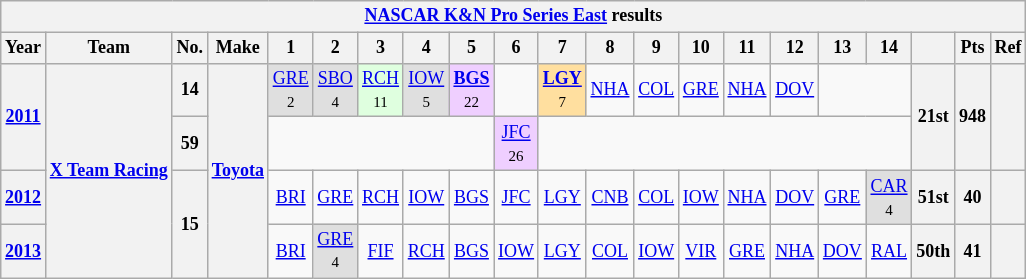<table class="wikitable" style="text-align:center; font-size:75%">
<tr>
<th colspan=45><a href='#'>NASCAR K&N Pro Series East</a> results</th>
</tr>
<tr>
<th>Year</th>
<th>Team</th>
<th>No.</th>
<th>Make</th>
<th>1</th>
<th>2</th>
<th>3</th>
<th>4</th>
<th>5</th>
<th>6</th>
<th>7</th>
<th>8</th>
<th>9</th>
<th>10</th>
<th>11</th>
<th>12</th>
<th>13</th>
<th>14</th>
<th></th>
<th>Pts</th>
<th>Ref</th>
</tr>
<tr>
<th rowspan=2><a href='#'>2011</a></th>
<th rowspan=4><a href='#'>X Team Racing</a></th>
<th>14</th>
<th rowspan=4><a href='#'>Toyota</a></th>
<td style="background:#DFDFDF;"><a href='#'>GRE</a><br><small>2</small></td>
<td style="background:#DFDFDF;"><a href='#'>SBO</a><br><small>4</small></td>
<td style="background:#DFFFDF;"><a href='#'>RCH</a><br><small>11</small></td>
<td style="background:#DFDFDF;"><a href='#'>IOW</a><br><small>5</small></td>
<td style="background:#EFCFFF;"><strong><a href='#'>BGS</a></strong><br><small>22</small></td>
<td></td>
<td style="background:#FFDF9F;"><strong><a href='#'>LGY</a></strong><br><small>7</small></td>
<td><a href='#'>NHA</a></td>
<td><a href='#'>COL</a></td>
<td><a href='#'>GRE</a></td>
<td><a href='#'>NHA</a></td>
<td><a href='#'>DOV</a></td>
<td colspan=2></td>
<th rowspan=2>21st</th>
<th rowspan=2>948</th>
<th rowspan=2></th>
</tr>
<tr>
<th>59</th>
<td colspan=5></td>
<td style="background:#EFCFFF;"><a href='#'>JFC</a><br><small>26</small></td>
<td colspan=8></td>
</tr>
<tr>
<th><a href='#'>2012</a></th>
<th rowspan=2>15</th>
<td><a href='#'>BRI</a></td>
<td><a href='#'>GRE</a></td>
<td><a href='#'>RCH</a></td>
<td><a href='#'>IOW</a></td>
<td><a href='#'>BGS</a></td>
<td><a href='#'>JFC</a></td>
<td><a href='#'>LGY</a></td>
<td><a href='#'>CNB</a></td>
<td><a href='#'>COL</a></td>
<td><a href='#'>IOW</a></td>
<td><a href='#'>NHA</a></td>
<td><a href='#'>DOV</a></td>
<td><a href='#'>GRE</a></td>
<td style="background:#DFDFDF;"><a href='#'>CAR</a><br><small>4</small></td>
<th>51st</th>
<th>40</th>
<th></th>
</tr>
<tr>
<th><a href='#'>2013</a></th>
<td><a href='#'>BRI</a></td>
<td style="background:#DFDFDF;"><a href='#'>GRE</a><br><small>4</small></td>
<td><a href='#'>FIF</a></td>
<td><a href='#'>RCH</a></td>
<td><a href='#'>BGS</a></td>
<td><a href='#'>IOW</a></td>
<td><a href='#'>LGY</a></td>
<td><a href='#'>COL</a></td>
<td><a href='#'>IOW</a></td>
<td><a href='#'>VIR</a></td>
<td><a href='#'>GRE</a></td>
<td><a href='#'>NHA</a></td>
<td><a href='#'>DOV</a></td>
<td><a href='#'>RAL</a></td>
<th>50th</th>
<th>41</th>
<th></th>
</tr>
</table>
